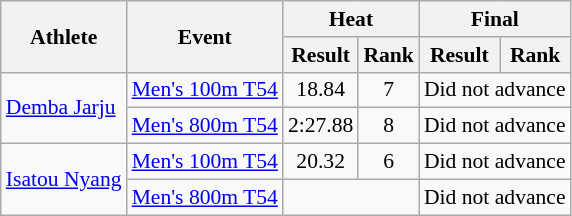<table class="wikitable" style="font-size:90%">
<tr>
<th rowspan="2">Athlete</th>
<th rowspan="2">Event</th>
<th colspan="2">Heat</th>
<th colspan="2">Final</th>
</tr>
<tr>
<th>Result</th>
<th>Rank</th>
<th>Result</th>
<th>Rank</th>
</tr>
<tr align=center>
<td align=left rowspan=2><a href='#'>Demba Jarju</a></td>
<td align=left><a href='#'>Men's 100m T54</a></td>
<td>18.84</td>
<td>7</td>
<td colspan=2>Did not advance</td>
</tr>
<tr align=center>
<td align=left><a href='#'>Men's 800m T54</a></td>
<td>2:27.88</td>
<td>8</td>
<td colspan=2>Did not advance</td>
</tr>
<tr align=center>
<td align=left rowspan=2><a href='#'>Isatou Nyang</a></td>
<td align=left><a href='#'>Men's 100m T54</a></td>
<td>20.32</td>
<td>6</td>
<td colspan=2>Did not advance</td>
</tr>
<tr align=center>
<td align=left><a href='#'>Men's 800m T54</a></td>
<td colspan=2></td>
<td colspan=2>Did not advance</td>
</tr>
</table>
